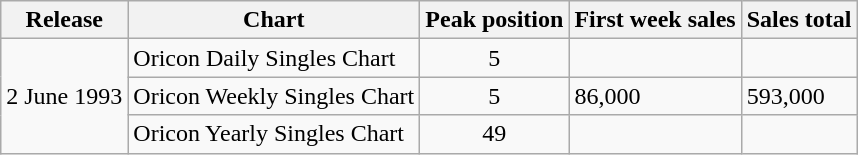<table class="wikitable">
<tr>
<th>Release</th>
<th>Chart</th>
<th>Peak position</th>
<th>First week sales</th>
<th>Sales total</th>
</tr>
<tr>
<td rowspan="3">2 June 1993</td>
<td>Oricon Daily Singles Chart</td>
<td align="center">5</td>
<td></td>
<td></td>
</tr>
<tr>
<td>Oricon Weekly Singles Chart</td>
<td align="center">5</td>
<td>86,000</td>
<td>593,000</td>
</tr>
<tr>
<td>Oricon Yearly Singles Chart</td>
<td align="center">49</td>
<td></td>
<td></td>
</tr>
</table>
